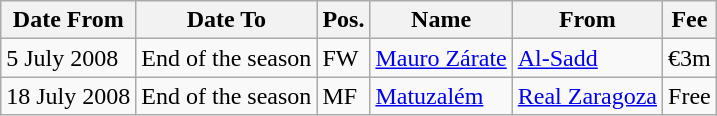<table class="wikitable">
<tr>
<th>Date From</th>
<th>Date To</th>
<th>Pos.</th>
<th>Name</th>
<th>From</th>
<th>Fee</th>
</tr>
<tr>
<td>5 July 2008</td>
<td>End of the season</td>
<td>FW</td>
<td> <a href='#'>Mauro Zárate</a></td>
<td> <a href='#'>Al-Sadd</a></td>
<td>€3m</td>
</tr>
<tr>
<td>18 July 2008</td>
<td>End of the season</td>
<td>MF</td>
<td> <a href='#'>Matuzalém</a></td>
<td> <a href='#'>Real Zaragoza</a></td>
<td>Free</td>
</tr>
</table>
